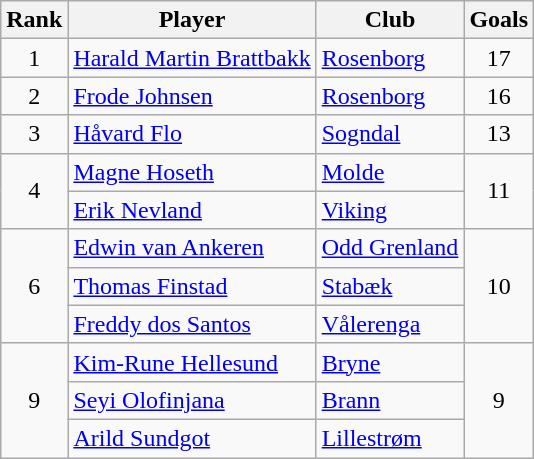<table class="wikitable" style="text-align:center">
<tr>
<th>Rank</th>
<th>Player</th>
<th>Club</th>
<th>Goals</th>
</tr>
<tr>
<td>1</td>
<td align="left"> <a href='#'>Harald Martin Brattbakk</a></td>
<td align="left"><a href='#'>Rosenborg</a></td>
<td>17</td>
</tr>
<tr>
<td>2</td>
<td align="left"> <a href='#'>Frode Johnsen</a></td>
<td align="left"><a href='#'>Rosenborg</a></td>
<td>16</td>
</tr>
<tr>
<td>3</td>
<td align="left"> <a href='#'>Håvard Flo</a></td>
<td align="left"><a href='#'>Sogndal</a></td>
<td>13</td>
</tr>
<tr>
<td rowspan="2">4</td>
<td align="left"> <a href='#'>Magne Hoseth</a></td>
<td align="left"><a href='#'>Molde</a></td>
<td rowspan="2">11</td>
</tr>
<tr>
<td align="left"> <a href='#'>Erik Nevland</a></td>
<td align="left"><a href='#'>Viking</a></td>
</tr>
<tr>
<td rowspan="3">6</td>
<td align="left"> <a href='#'>Edwin van Ankeren</a></td>
<td align="left"><a href='#'>Odd Grenland</a></td>
<td rowspan="3">10</td>
</tr>
<tr>
<td align="left"> <a href='#'>Thomas Finstad</a></td>
<td align="left"><a href='#'>Stabæk</a></td>
</tr>
<tr>
<td align="left"> <a href='#'>Freddy dos Santos</a></td>
<td align="left"><a href='#'>Vålerenga</a></td>
</tr>
<tr>
<td rowspan="3">9</td>
<td align="left"> <a href='#'>Kim-Rune Hellesund</a></td>
<td align="left"><a href='#'>Bryne</a></td>
<td rowspan="3">9</td>
</tr>
<tr>
<td align="left"> <a href='#'>Seyi Olofinjana</a></td>
<td align="left"><a href='#'>Brann</a></td>
</tr>
<tr>
<td align="left"> <a href='#'>Arild Sundgot</a></td>
<td align="left"><a href='#'>Lillestrøm</a></td>
</tr>
</table>
